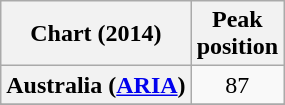<table class="wikitable plainrowheaders sortable" style="text-align:center;">
<tr>
<th scope="col">Chart (2014)</th>
<th scope="col">Peak<br>position</th>
</tr>
<tr>
<th scope="row">Australia (<a href='#'>ARIA</a>)</th>
<td>87</td>
</tr>
<tr>
</tr>
<tr>
</tr>
</table>
